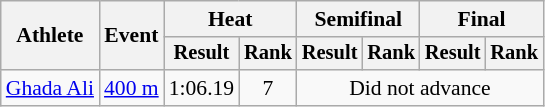<table class=wikitable style="font-size:90%">
<tr>
<th rowspan="2">Athlete</th>
<th rowspan="2">Event</th>
<th colspan="2">Heat</th>
<th colspan="2">Semifinal</th>
<th colspan="2">Final</th>
</tr>
<tr style="font-size:95%">
<th>Result</th>
<th>Rank</th>
<th>Result</th>
<th>Rank</th>
<th>Result</th>
<th>Rank</th>
</tr>
<tr align=center>
<td align=left><a href='#'>Ghada Ali</a></td>
<td align=left><a href='#'>400 m</a></td>
<td>1:06.19</td>
<td>7</td>
<td colspan=4>Did not advance</td>
</tr>
</table>
